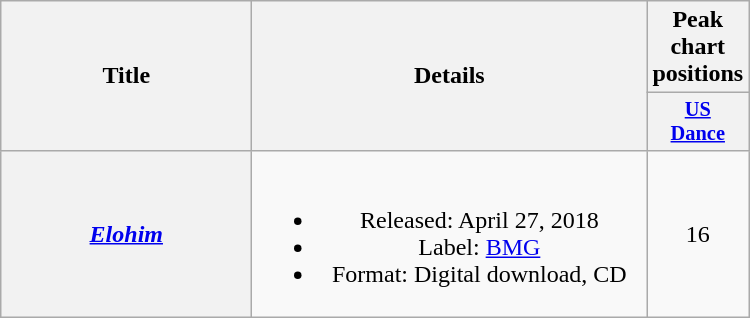<table class="wikitable plainrowheaders" style="text-align:center;">
<tr>
<th scope="col" rowspan="2" style="width:10em;">Title</th>
<th scope="col" rowspan="2" style="width:16em;">Details</th>
<th scope="col">Peak chart positions</th>
</tr>
<tr>
<th scope="col" style="width:3em;font-size:85%;"><a href='#'>US<br>Dance</a><br></th>
</tr>
<tr>
<th scope="row"><em><a href='#'>Elohim</a></em></th>
<td><br><ul><li>Released: April 27, 2018</li><li>Label: <a href='#'>BMG</a></li><li>Format: Digital download, CD</li></ul></td>
<td>16</td>
</tr>
</table>
